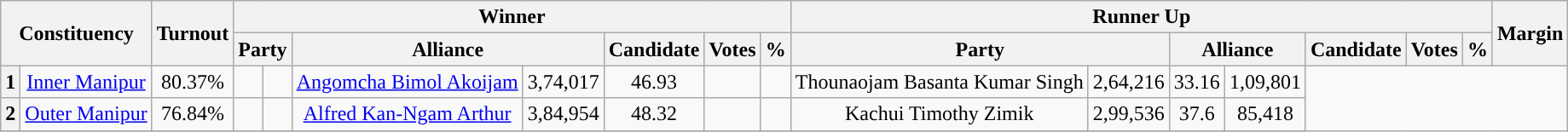<table class="wikitable sortable" style="text-align:center;">
<tr>
<th colspan="2" rowspan="2">Constituency</th>
<th rowspan="2">Turnout</th>
<th colspan="7">Winner</th>
<th colspan="7">Runner Up</th>
<th rowspan="2">Margin</th>
</tr>
<tr>
<th colspan="2">Party</th>
<th colspan="2">Alliance</th>
<th>Candidate</th>
<th>Votes</th>
<th>%</th>
<th colspan="2">Party</th>
<th colspan="2">Alliance</th>
<th>Candidate</th>
<th>Votes</th>
<th>%</th>
</tr>
<tr>
<th>1</th>
<td><a href='#'>Inner Manipur</a></td>
<td>80.37%</td>
<td></td>
<td></td>
<td><a href='#'>Angomcha Bimol Akoijam</a></td>
<td>3,74,017</td>
<td>46.93</td>
<td></td>
<td></td>
<td>Thounaojam Basanta Kumar Singh</td>
<td>2,64,216</td>
<td>33.16</td>
<td style="background:">1,09,801</td>
</tr>
<tr>
<th>2</th>
<td><a href='#'>Outer Manipur</a></td>
<td>76.84%</td>
<td></td>
<td></td>
<td><a href='#'>Alfred Kan-Ngam Arthur</a></td>
<td>3,84,954</td>
<td>48.32</td>
<td></td>
<td></td>
<td>Kachui Timothy Zimik</td>
<td>2,99,536</td>
<td>37.6</td>
<td style="background:">85,418</td>
</tr>
<tr>
</tr>
</table>
